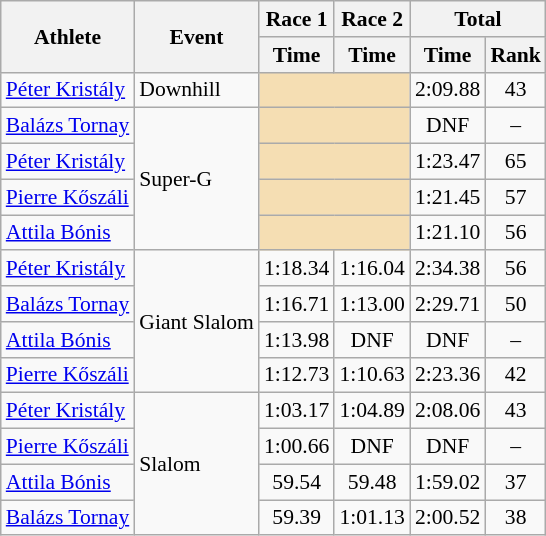<table class="wikitable" style="font-size:90%">
<tr>
<th rowspan="2">Athlete</th>
<th rowspan="2">Event</th>
<th>Race 1</th>
<th>Race 2</th>
<th colspan="2">Total</th>
</tr>
<tr>
<th>Time</th>
<th>Time</th>
<th>Time</th>
<th>Rank</th>
</tr>
<tr>
<td><a href='#'>Péter Kristály</a></td>
<td>Downhill</td>
<td colspan="2" bgcolor="wheat"></td>
<td align="center">2:09.88</td>
<td align="center">43</td>
</tr>
<tr>
<td><a href='#'>Balázs Tornay</a></td>
<td rowspan="4">Super-G</td>
<td colspan="2" bgcolor="wheat"></td>
<td align="center">DNF</td>
<td align="center">–</td>
</tr>
<tr>
<td><a href='#'>Péter Kristály</a></td>
<td colspan="2" bgcolor="wheat"></td>
<td align="center">1:23.47</td>
<td align="center">65</td>
</tr>
<tr>
<td><a href='#'>Pierre Kőszáli</a></td>
<td colspan="2" bgcolor="wheat"></td>
<td align="center">1:21.45</td>
<td align="center">57</td>
</tr>
<tr>
<td><a href='#'>Attila Bónis</a></td>
<td colspan="2" bgcolor="wheat"></td>
<td align="center">1:21.10</td>
<td align="center">56</td>
</tr>
<tr>
<td><a href='#'>Péter Kristály</a></td>
<td rowspan="4">Giant Slalom</td>
<td align="center">1:18.34</td>
<td align="center">1:16.04</td>
<td align="center">2:34.38</td>
<td align="center">56</td>
</tr>
<tr>
<td><a href='#'>Balázs Tornay</a></td>
<td align="center">1:16.71</td>
<td align="center">1:13.00</td>
<td align="center">2:29.71</td>
<td align="center">50</td>
</tr>
<tr>
<td><a href='#'>Attila Bónis</a></td>
<td align="center">1:13.98</td>
<td align="center">DNF</td>
<td align="center">DNF</td>
<td align="center">–</td>
</tr>
<tr>
<td><a href='#'>Pierre Kőszáli</a></td>
<td align="center">1:12.73</td>
<td align="center">1:10.63</td>
<td align="center">2:23.36</td>
<td align="center">42</td>
</tr>
<tr>
<td><a href='#'>Péter Kristály</a></td>
<td rowspan="4">Slalom</td>
<td align="center">1:03.17</td>
<td align="center">1:04.89</td>
<td align="center">2:08.06</td>
<td align="center">43</td>
</tr>
<tr>
<td><a href='#'>Pierre Kőszáli</a></td>
<td align="center">1:00.66</td>
<td align="center">DNF</td>
<td align="center">DNF</td>
<td align="center">–</td>
</tr>
<tr>
<td><a href='#'>Attila Bónis</a></td>
<td align="center">59.54</td>
<td align="center">59.48</td>
<td align="center">1:59.02</td>
<td align="center">37</td>
</tr>
<tr>
<td><a href='#'>Balázs Tornay</a></td>
<td align="center">59.39</td>
<td align="center">1:01.13</td>
<td align="center">2:00.52</td>
<td align="center">38</td>
</tr>
</table>
